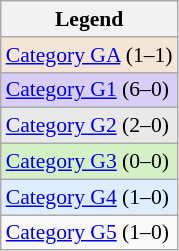<table class=wikitable style=font-size:90%>
<tr>
<th>Legend</th>
</tr>
<tr bgcolor="F3E6D7">
<td><a href='#'>Category GA</a> (1–1)</td>
</tr>
<tr bgcolor="d8cef6">
<td><a href='#'>Category G1</a> (6–0)</td>
</tr>
<tr bgcolor="e9e9e9">
<td><a href='#'>Category G2</a> (2–0)</td>
</tr>
<tr bgcolor="D4F1C5">
<td><a href='#'>Category G3</a> (0–0)</td>
</tr>
<tr bgcolor="dfeeff">
<td><a href='#'>Category G4</a> (1–0)</td>
</tr>
<tr>
<td><a href='#'>Category G5</a> (1–0)</td>
</tr>
</table>
